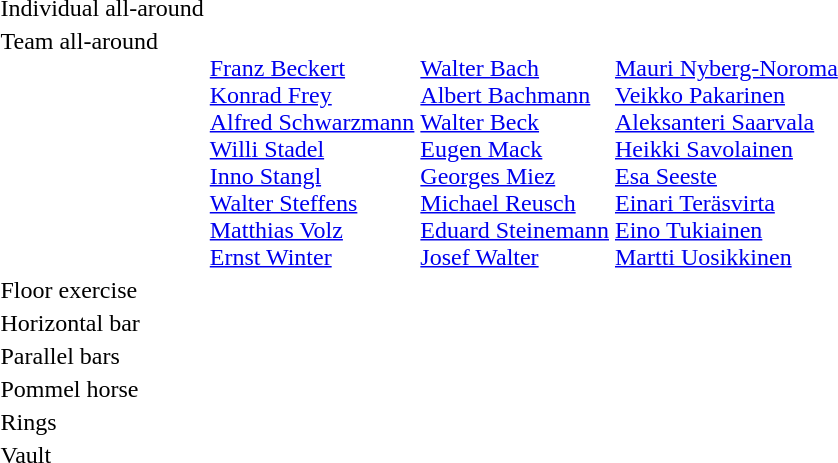<table>
<tr valign="top">
<td>Individual all-around<br></td>
<td></td>
<td></td>
<td></td>
</tr>
<tr valign="top">
<td>Team all-around<br></td>
<td><br><a href='#'>Franz Beckert</a><br><a href='#'>Konrad Frey</a><br><a href='#'>Alfred Schwarzmann</a><br><a href='#'>Willi Stadel</a><br><a href='#'>Inno Stangl</a><br><a href='#'>Walter Steffens</a><br><a href='#'>Matthias Volz</a><br><a href='#'>Ernst Winter</a></td>
<td><br><a href='#'>Walter Bach</a><br><a href='#'>Albert Bachmann</a><br><a href='#'>Walter Beck</a><br><a href='#'>Eugen Mack</a><br><a href='#'>Georges Miez</a><br><a href='#'>Michael Reusch</a><br><a href='#'>Eduard Steinemann</a><br><a href='#'>Josef Walter</a></td>
<td><br><a href='#'>Mauri Nyberg-Noroma</a><br><a href='#'>Veikko Pakarinen</a><br><a href='#'>Aleksanteri Saarvala</a><br><a href='#'>Heikki Savolainen</a><br><a href='#'>Esa Seeste</a><br><a href='#'>Einari Teräsvirta</a><br><a href='#'>Eino Tukiainen</a><br><a href='#'>Martti Uosikkinen</a></td>
</tr>
<tr valign="top">
<td rowspan=2>Floor exercise<br></td>
<td rowspan=2></td>
<td rowspan=2></td>
<td></td>
</tr>
<tr>
<td></td>
</tr>
<tr valign="top">
<td>Horizontal bar<br></td>
<td></td>
<td></td>
<td></td>
</tr>
<tr valign="top">
<td>Parallel bars<br></td>
<td></td>
<td></td>
<td></td>
</tr>
<tr valign="top">
<td>Pommel horse<br></td>
<td></td>
<td></td>
<td></td>
</tr>
<tr valign="top">
<td>Rings<br></td>
<td></td>
<td></td>
<td></td>
</tr>
<tr valign="top">
<td>Vault<br></td>
<td></td>
<td></td>
<td></td>
</tr>
</table>
